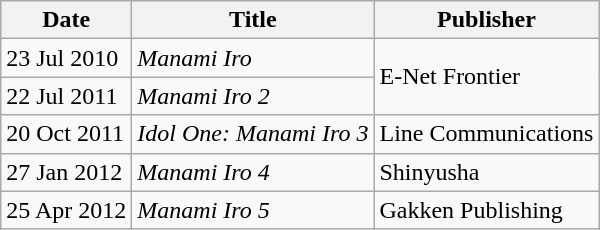<table class="wikitable">
<tr>
<th>Date</th>
<th>Title</th>
<th>Publisher</th>
</tr>
<tr>
<td>23 Jul 2010</td>
<td><em>Manami Iro</em></td>
<td rowspan="2">E-Net Frontier</td>
</tr>
<tr>
<td>22 Jul 2011</td>
<td><em>Manami Iro 2</em></td>
</tr>
<tr>
<td>20 Oct 2011</td>
<td><em>Idol One: Manami Iro 3</em></td>
<td>Line Communications</td>
</tr>
<tr>
<td>27 Jan 2012</td>
<td><em>Manami Iro 4</em></td>
<td>Shinyusha</td>
</tr>
<tr>
<td>25 Apr 2012</td>
<td><em>Manami Iro 5</em></td>
<td>Gakken Publishing</td>
</tr>
</table>
